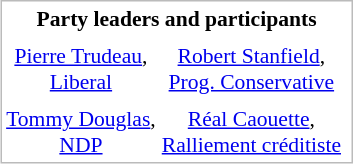<table style="border: solid 1px #bbb; margin: 0 0 0 1.4em; float:right; font-size:90%; text-align:center">
<tr>
<th colspan="3">Party leaders and participants</th>
</tr>
<tr>
<td></td>
<td></td>
<td></td>
</tr>
<tr>
<td><a href='#'>Pierre Trudeau</a>, <br><a href='#'>Liberal</a></td>
<td><a href='#'>Robert Stanfield</a>,  <br><a href='#'>Prog. Conservative</a></td>
</tr>
<tr>
<td></td>
<td></td>
</tr>
<tr>
<td><a href='#'>Tommy Douglas</a>, <br> <a href='#'>NDP</a></td>
<td><a href='#'>Réal Caouette</a>, <br> <a href='#'>Ralliement créditiste</a></td>
</tr>
</table>
